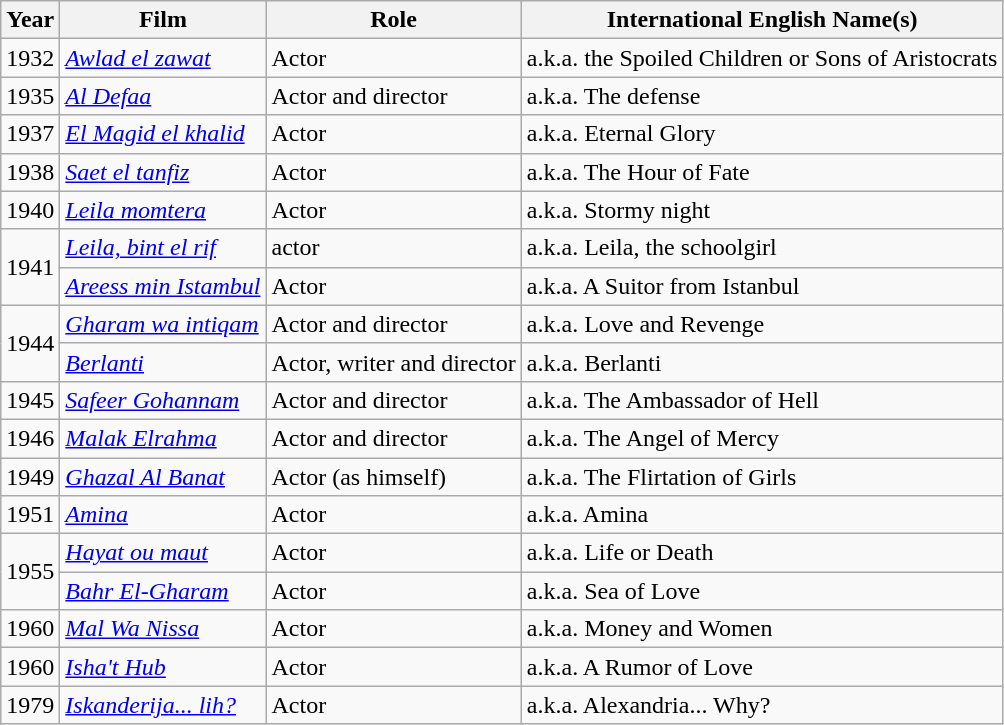<table class="wikitable" style=>
<tr>
<th>Year</th>
<th>Film</th>
<th>Role</th>
<th>International English Name(s)</th>
</tr>
<tr>
<td>1932</td>
<td><em><a href='#'>Awlad el zawat</a></em></td>
<td>Actor</td>
<td>a.k.a. the Spoiled Children or Sons of Aristocrats</td>
</tr>
<tr>
<td>1935</td>
<td><em><a href='#'>Al Defaa</a></em></td>
<td>Actor and director</td>
<td>a.k.a. The defense</td>
</tr>
<tr>
<td>1937</td>
<td><em><a href='#'>El Magid el khalid</a></em></td>
<td>Actor</td>
<td>a.k.a. Eternal Glory</td>
</tr>
<tr>
<td>1938</td>
<td><em><a href='#'>Saet el tanfiz</a></em></td>
<td>Actor</td>
<td>a.k.a. The Hour of Fate</td>
</tr>
<tr>
<td>1940</td>
<td><em><a href='#'>Leila momtera</a></em></td>
<td>Actor</td>
<td>a.k.a. Stormy night</td>
</tr>
<tr>
<td rowspan="2">1941</td>
<td><em><a href='#'>Leila, bint el rif</a></em></td>
<td>actor</td>
<td>a.k.a. Leila, the schoolgirl</td>
</tr>
<tr>
<td><em><a href='#'>Areess min Istambul</a></em></td>
<td>Actor</td>
<td>a.k.a. A Suitor from Istanbul</td>
</tr>
<tr>
<td rowspan="2">1944</td>
<td><em><a href='#'>Gharam wa intiqam</a></em></td>
<td>Actor and director</td>
<td>a.k.a. Love and Revenge</td>
</tr>
<tr>
<td><em><a href='#'>Berlanti</a></em></td>
<td>Actor, writer and director</td>
<td>a.k.a. Berlanti</td>
</tr>
<tr>
<td>1945</td>
<td><em><a href='#'>Safeer Gohannam</a></em></td>
<td>Actor and director</td>
<td>a.k.a. The Ambassador of Hell</td>
</tr>
<tr>
<td>1946</td>
<td><em><a href='#'>Malak Elrahma</a></em></td>
<td>Actor and director</td>
<td>a.k.a. The Angel of Mercy</td>
</tr>
<tr>
<td>1949</td>
<td><em><a href='#'>Ghazal Al Banat</a></em></td>
<td>Actor (as himself)</td>
<td>a.k.a. The Flirtation of Girls</td>
</tr>
<tr>
<td>1951</td>
<td><em><a href='#'>Amina</a></em></td>
<td>Actor</td>
<td>a.k.a. Amina</td>
</tr>
<tr>
<td rowspan="2">1955</td>
<td><em><a href='#'>Hayat ou maut</a></em></td>
<td>Actor</td>
<td>a.k.a. Life or Death</td>
</tr>
<tr>
<td><em><a href='#'>Bahr El-Gharam</a></em></td>
<td>Actor</td>
<td>a.k.a. Sea of Love</td>
</tr>
<tr>
<td>1960</td>
<td><em><a href='#'>Mal Wa Nissa</a></em></td>
<td>Actor</td>
<td>a.k.a. Money and Women</td>
</tr>
<tr>
<td>1960</td>
<td><em><a href='#'>Isha't Hub</a></em></td>
<td>Actor</td>
<td>a.k.a. A Rumor of Love</td>
</tr>
<tr>
<td>1979</td>
<td><em><a href='#'>Iskanderija... lih?</a></em></td>
<td>Actor</td>
<td>a.k.a. Alexandria... Why?</td>
</tr>
</table>
